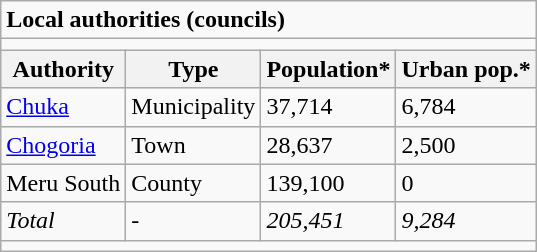<table class="wikitable">
<tr>
<td colspan="4"><strong>Local authorities (councils)</strong></td>
</tr>
<tr>
<td colspan="4"></td>
</tr>
<tr>
<th>Authority</th>
<th>Type</th>
<th>Population*</th>
<th>Urban pop.*</th>
</tr>
<tr>
<td><a href='#'>Chuka</a></td>
<td>Municipality</td>
<td>37,714</td>
<td>6,784</td>
</tr>
<tr>
<td><a href='#'>Chogoria</a></td>
<td>Town</td>
<td>28,637</td>
<td>2,500</td>
</tr>
<tr>
<td>Meru South</td>
<td>County</td>
<td>139,100</td>
<td>0</td>
</tr>
<tr>
<td><em>Total</em></td>
<td>-</td>
<td><em>205,451</em></td>
<td><em>9,284</em></td>
</tr>
<tr>
<td colspan="4"></td>
</tr>
</table>
